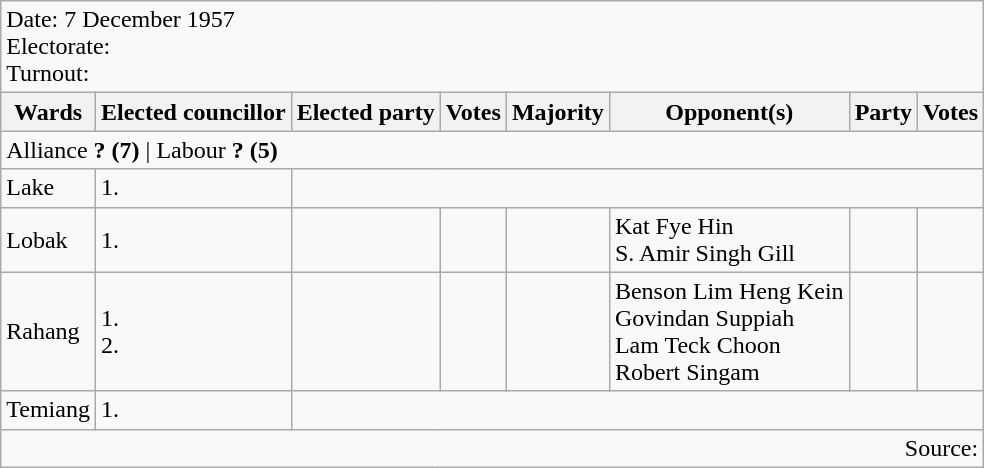<table class=wikitable>
<tr>
<td colspan=8>Date: 7 December 1957<br>Electorate: <br>Turnout:</td>
</tr>
<tr>
<th>Wards</th>
<th>Elected councillor</th>
<th>Elected party</th>
<th>Votes</th>
<th>Majority</th>
<th>Opponent(s)</th>
<th>Party</th>
<th>Votes</th>
</tr>
<tr>
<td colspan=8>Alliance <strong>? (7)</strong> | Labour <strong>? (5)</strong> </td>
</tr>
<tr>
<td>Lake</td>
<td>1.</td>
</tr>
<tr>
<td>Lobak</td>
<td>1.</td>
<td></td>
<td></td>
<td></td>
<td>Kat Fye Hin<br>S. Amir Singh Gill</td>
<td></td>
<td></td>
</tr>
<tr>
<td>Rahang</td>
<td>1.<br>2.</td>
<td></td>
<td></td>
<td></td>
<td>Benson Lim Heng Kein<br>Govindan Suppiah<br>Lam Teck Choon<br>Robert Singam</td>
<td></td>
<td></td>
</tr>
<tr>
<td>Temiang</td>
<td>1.</td>
</tr>
<tr>
<td colspan=8 align=right>Source: </td>
</tr>
</table>
